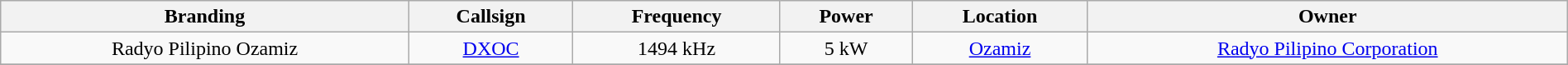<table class="wikitable sortable" style="width:100%; text-align:center;">
<tr>
<th>Branding</th>
<th>Callsign</th>
<th>Frequency</th>
<th>Power</th>
<th>Location</th>
<th>Owner</th>
</tr>
<tr>
<td>Radyo Pilipino Ozamiz</td>
<td><a href='#'>DXOC</a></td>
<td>1494 kHz</td>
<td>5 kW</td>
<td><a href='#'>Ozamiz</a></td>
<td><a href='#'>Radyo Pilipino Corporation</a></td>
</tr>
<tr>
</tr>
</table>
